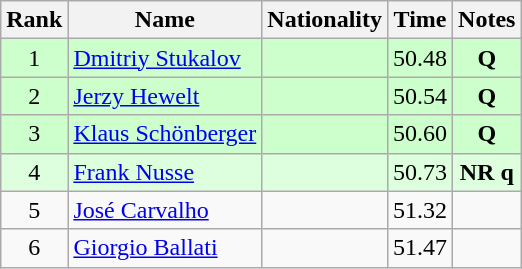<table class="wikitable sortable" style="text-align:center">
<tr>
<th>Rank</th>
<th>Name</th>
<th>Nationality</th>
<th>Time</th>
<th>Notes</th>
</tr>
<tr bgcolor=ccffcc>
<td>1</td>
<td align=left><a href='#'>Dmitriy Stukalov</a></td>
<td align=left></td>
<td>50.48</td>
<td><strong>Q</strong></td>
</tr>
<tr bgcolor=ccffcc>
<td>2</td>
<td align=left><a href='#'>Jerzy Hewelt</a></td>
<td align=left></td>
<td>50.54</td>
<td><strong>Q</strong></td>
</tr>
<tr bgcolor=ccffcc>
<td>3</td>
<td align=left><a href='#'>Klaus Schönberger</a></td>
<td align=left></td>
<td>50.60</td>
<td><strong>Q</strong></td>
</tr>
<tr bgcolor=ddffdd>
<td>4</td>
<td align=left><a href='#'>Frank Nusse</a></td>
<td align=left></td>
<td>50.73</td>
<td><strong>NR q</strong></td>
</tr>
<tr>
<td>5</td>
<td align=left><a href='#'>José Carvalho</a></td>
<td align=left></td>
<td>51.32</td>
<td></td>
</tr>
<tr>
<td>6</td>
<td align=left><a href='#'>Giorgio Ballati</a></td>
<td align=left></td>
<td>51.47</td>
<td></td>
</tr>
</table>
